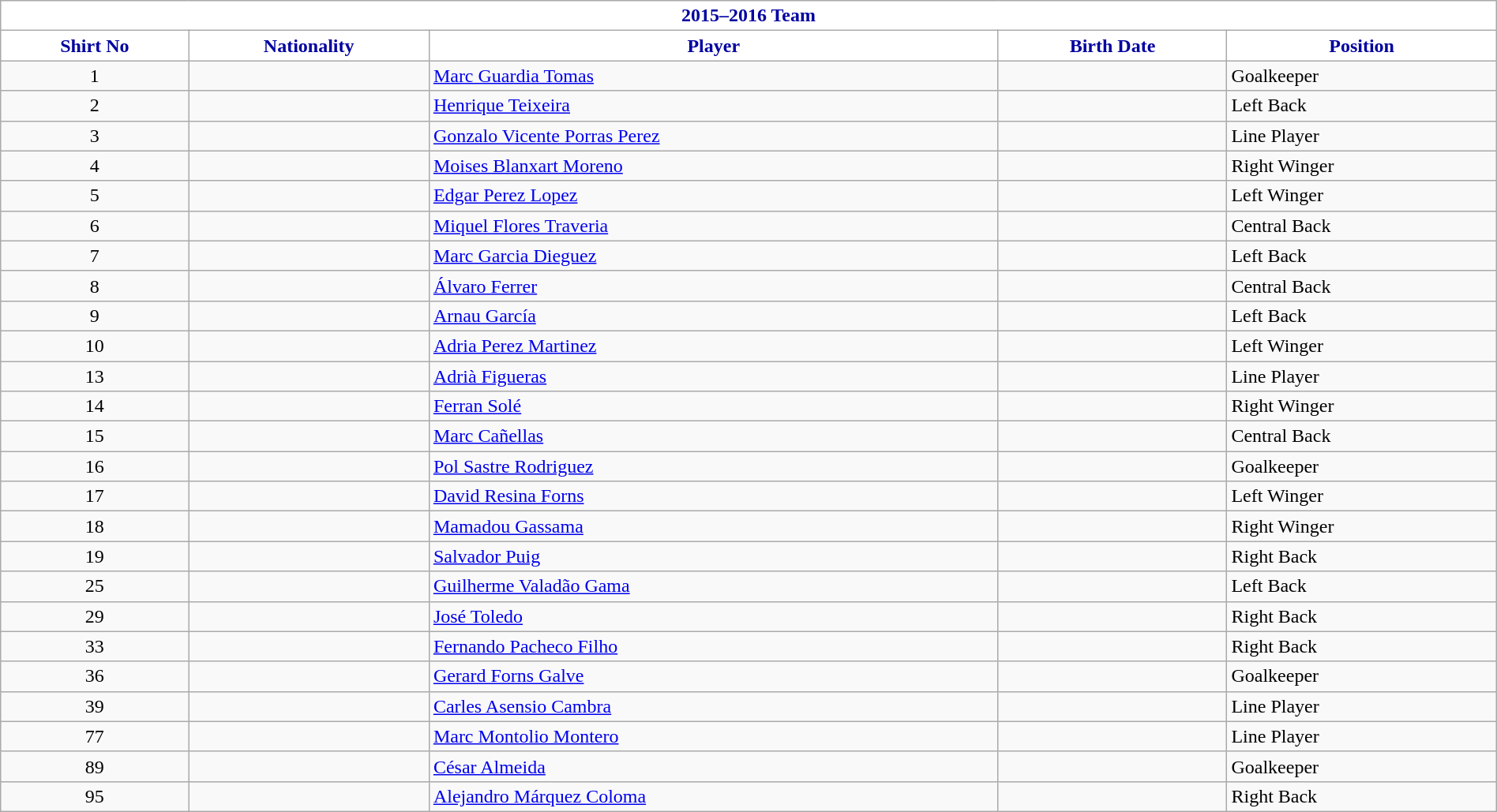<table class="wikitable collapsible collapsed" style="width:100%;">
<tr>
<th colspan=5 style="background-color:#FFFFFF;color:#0000A0;text-align:center;"> <strong>2015–2016 Team</strong></th>
</tr>
<tr>
<th style="color:#0000A0; background:#FFFFFF">Shirt No</th>
<th style="color:#0000A0; background:#FFFFFF">Nationality</th>
<th style="color:#0000A0; background:#FFFFFF">Player</th>
<th style="color:#0000A0; background:#FFFFFF">Birth Date</th>
<th style="color:#0000A0; background:#FFFFFF">Position</th>
</tr>
<tr>
<td align=center>1</td>
<td></td>
<td><a href='#'>Marc Guardia Tomas</a></td>
<td></td>
<td>Goalkeeper</td>
</tr>
<tr>
<td align=center>2</td>
<td></td>
<td><a href='#'>Henrique Teixeira</a></td>
<td></td>
<td>Left Back</td>
</tr>
<tr>
<td align=center>3</td>
<td></td>
<td><a href='#'>Gonzalo Vicente Porras Perez</a></td>
<td></td>
<td>Line Player</td>
</tr>
<tr>
<td align=center>4</td>
<td></td>
<td><a href='#'>Moises Blanxart Moreno</a></td>
<td></td>
<td>Right Winger</td>
</tr>
<tr>
<td align=center>5</td>
<td></td>
<td><a href='#'>Edgar Perez Lopez</a></td>
<td></td>
<td>Left Winger</td>
</tr>
<tr>
<td align=center>6</td>
<td></td>
<td><a href='#'>Miquel Flores Traveria</a></td>
<td></td>
<td>Central Back</td>
</tr>
<tr>
<td align=center>7</td>
<td></td>
<td><a href='#'>Marc Garcia Dieguez</a></td>
<td></td>
<td>Left Back</td>
</tr>
<tr>
<td align=center>8</td>
<td></td>
<td><a href='#'>Álvaro Ferrer</a></td>
<td></td>
<td>Central Back</td>
</tr>
<tr>
<td align=center>9</td>
<td></td>
<td><a href='#'>Arnau García</a></td>
<td></td>
<td>Left Back</td>
</tr>
<tr>
<td align=center>10</td>
<td></td>
<td><a href='#'>Adria Perez Martinez</a></td>
<td></td>
<td>Left Winger</td>
</tr>
<tr>
<td align=center>13</td>
<td></td>
<td><a href='#'>Adrià Figueras</a></td>
<td></td>
<td>Line Player</td>
</tr>
<tr>
<td align=center>14</td>
<td></td>
<td><a href='#'>Ferran Solé</a></td>
<td></td>
<td>Right Winger</td>
</tr>
<tr>
<td align=center>15</td>
<td></td>
<td><a href='#'>Marc Cañellas</a></td>
<td></td>
<td>Central Back</td>
</tr>
<tr>
<td align=center>16</td>
<td></td>
<td><a href='#'>Pol Sastre Rodriguez</a></td>
<td></td>
<td>Goalkeeper</td>
</tr>
<tr>
<td align=center>17</td>
<td></td>
<td><a href='#'>David Resina Forns</a></td>
<td></td>
<td>Left Winger</td>
</tr>
<tr>
<td align=center>18</td>
<td></td>
<td><a href='#'>Mamadou Gassama</a></td>
<td></td>
<td>Right Winger</td>
</tr>
<tr>
<td align=center>19</td>
<td></td>
<td><a href='#'>Salvador Puig</a></td>
<td></td>
<td>Right Back</td>
</tr>
<tr>
<td align=center>25</td>
<td></td>
<td><a href='#'>Guilherme Valadão Gama</a></td>
<td></td>
<td>Left Back</td>
</tr>
<tr>
<td align=center>29</td>
<td></td>
<td><a href='#'>José Toledo</a></td>
<td></td>
<td>Right Back</td>
</tr>
<tr>
<td align=center>33</td>
<td></td>
<td><a href='#'>Fernando Pacheco Filho</a></td>
<td></td>
<td>Right Back</td>
</tr>
<tr>
<td align=center>36</td>
<td></td>
<td><a href='#'>Gerard Forns Galve</a></td>
<td></td>
<td>Goalkeeper</td>
</tr>
<tr>
<td align=center>39</td>
<td></td>
<td><a href='#'>Carles Asensio Cambra</a></td>
<td></td>
<td>Line Player</td>
</tr>
<tr>
<td align=center>77</td>
<td></td>
<td><a href='#'>Marc Montolio Montero</a></td>
<td></td>
<td>Line Player</td>
</tr>
<tr>
<td align=center>89</td>
<td></td>
<td><a href='#'>César Almeida</a></td>
<td></td>
<td>Goalkeeper</td>
</tr>
<tr>
<td align=center>95</td>
<td></td>
<td><a href='#'>Alejandro Márquez Coloma</a></td>
<td></td>
<td>Right Back</td>
</tr>
</table>
